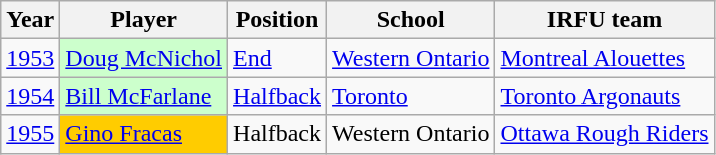<table class="wikitable sortable">
<tr>
<th>Year</th>
<th>Player</th>
<th>Position</th>
<th>School</th>
<th>IRFU team</th>
</tr>
<tr>
<td><a href='#'>1953</a></td>
<td style="background-color:#CCFFCC"><a href='#'>Doug McNichol</a></td>
<td><a href='#'>End</a></td>
<td><a href='#'>Western Ontario</a></td>
<td><a href='#'>Montreal Alouettes</a></td>
</tr>
<tr>
<td><a href='#'>1954</a></td>
<td style="background-color:#CCFFCC"><a href='#'>Bill McFarlane</a></td>
<td><a href='#'>Halfback</a></td>
<td><a href='#'>Toronto</a></td>
<td><a href='#'>Toronto Argonauts</a></td>
</tr>
<tr>
<td><a href='#'>1955</a></td>
<td style="background-color:#FFCC00"><a href='#'>Gino Fracas</a></td>
<td>Halfback</td>
<td>Western Ontario</td>
<td><a href='#'>Ottawa Rough Riders</a></td>
</tr>
</table>
